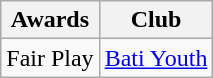<table class="wikitable" style="font-size: 100%;">
<tr>
<th>Awards</th>
<th>Club</th>
</tr>
<tr>
<td>Fair Play</td>
<td><a href='#'>Bati Youth</a></td>
</tr>
</table>
